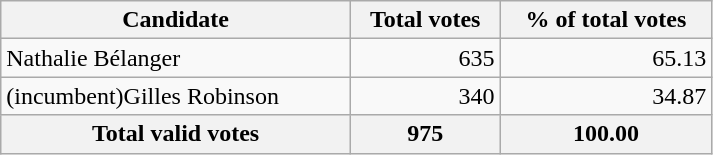<table class="wikitable" width="475">
<tr>
<th align="left">Candidate</th>
<th align="right">Total votes</th>
<th align="right">% of total votes</th>
</tr>
<tr>
<td align="left">Nathalie Bélanger</td>
<td align="right">635</td>
<td align="right">65.13</td>
</tr>
<tr>
<td align="left">(incumbent)Gilles Robinson</td>
<td align="right">340</td>
<td align="right">34.87</td>
</tr>
<tr bgcolor="#EEEEEE">
<th align="left">Total valid votes</th>
<th align="right"><strong>975</strong></th>
<th align="right"><strong>100.00</strong></th>
</tr>
</table>
